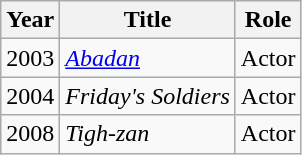<table class="wikitable sortable">
<tr>
<th>Year</th>
<th>Title</th>
<th>Role</th>
</tr>
<tr>
<td>2003</td>
<td><em><a href='#'>Abadan</a></em></td>
<td>Actor</td>
</tr>
<tr>
<td>2004</td>
<td><em>Friday's Soldiers</em></td>
<td>Actor</td>
</tr>
<tr>
<td>2008</td>
<td><em>Tigh-zan</em></td>
<td>Actor</td>
</tr>
</table>
